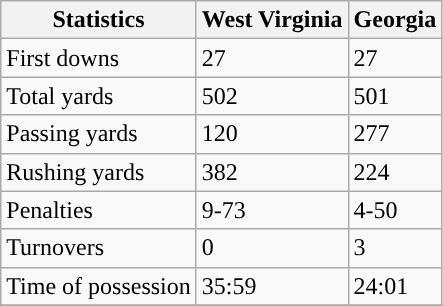<table class="wikitable" style="float: left;">
<tr>
<th>Statistics</th>
<th>West Virginia</th>
<th>Georgia</th>
</tr>
<tr>
<td>First downs</td>
<td>27</td>
<td>27</td>
</tr>
<tr>
<td>Total yards</td>
<td>502</td>
<td>501</td>
</tr>
<tr>
<td>Passing yards</td>
<td>120</td>
<td>277</td>
</tr>
<tr>
<td>Rushing yards</td>
<td>382</td>
<td>224</td>
</tr>
<tr>
<td>Penalties</td>
<td>9-73</td>
<td>4-50</td>
</tr>
<tr>
<td>Turnovers</td>
<td>0</td>
<td>3</td>
</tr>
<tr>
<td>Time of possession</td>
<td>35:59</td>
<td>24:01</td>
</tr>
<tr>
</tr>
</table>
